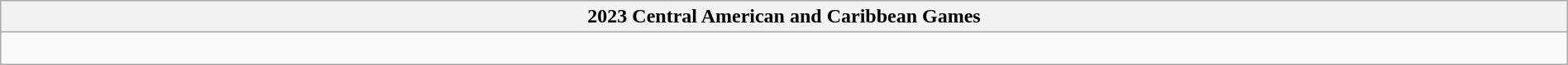<table class="wikitable" style="width: 100%;">
<tr>
<th>2023  Central American and Caribbean Games</th>
</tr>
<tr>
<td><br></td>
</tr>
</table>
